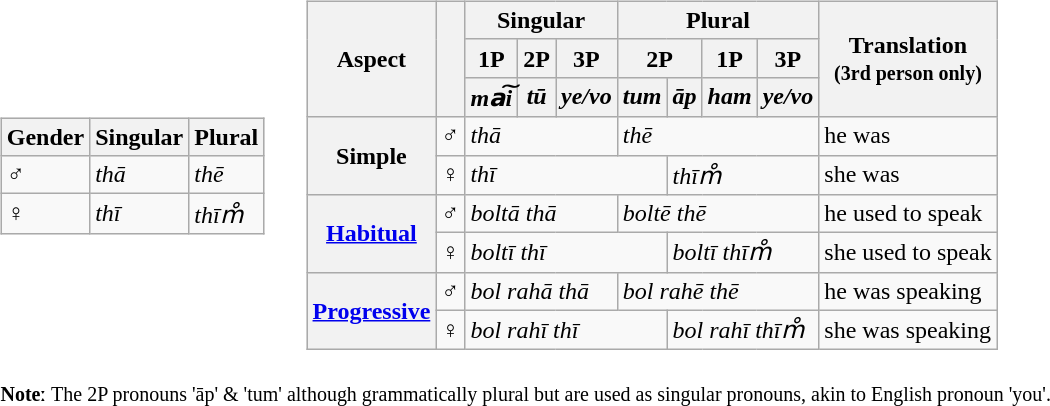<table>
<tr>
<td><br><table class="wikitable">
<tr>
<th>Gender</th>
<th>Singular</th>
<th>Plural</th>
</tr>
<tr>
<td>♂</td>
<td><em>thā</em></td>
<td><em>thē</em></td>
</tr>
<tr>
<td>♀</td>
<td><em>thī</em></td>
<td><em>thīm̊</em></td>
</tr>
</table>
</td>
<td><br><table class="wikitable">
<tr>
<th rowspan="3">Aspect</th>
<th rowspan="3"></th>
<th colspan="3">Singular</th>
<th colspan="4">Plural</th>
<th rowspan="3">Translation<br><small>(3rd person only)</small></th>
</tr>
<tr>
<th>1P</th>
<th>2P</th>
<th>3P</th>
<th colspan="2">2P</th>
<th>1P</th>
<th>3P</th>
</tr>
<tr>
<th><em>ma͠i</em></th>
<th><em>tū</em></th>
<th><em>ye/vo</em></th>
<th><em>tum</em></th>
<th><em>āp</em></th>
<th><em>ham</em></th>
<th><em>ye/vo</em></th>
</tr>
<tr>
<th rowspan="2">Simple</th>
<td>♂</td>
<td colspan="3"><em>thā</em></td>
<td colspan="4"><em>thē</em></td>
<td>he was</td>
</tr>
<tr>
<td>♀</td>
<td colspan="4"><em>thī</em></td>
<td colspan="3"><em>thīm̊</em></td>
<td>she was</td>
</tr>
<tr>
<th rowspan="2"><a href='#'>Habitual</a></th>
<td>♂</td>
<td colspan="3"><em>boltā thā</em></td>
<td colspan="4"><em>boltē thē</em></td>
<td>he used to speak</td>
</tr>
<tr>
<td>♀</td>
<td colspan="4"><em>boltī thī</em></td>
<td colspan="3"><em>boltī thīm̊</em></td>
<td>she used to speak</td>
</tr>
<tr>
<th rowspan="2"><a href='#'>Progressive</a></th>
<td>♂</td>
<td colspan="3"><em>bol rahā thā</em></td>
<td colspan="4"><em>bol rahē thē</em></td>
<td>he was speaking</td>
</tr>
<tr>
<td>♀</td>
<td colspan="4"><em>bol rahī thī</em></td>
<td colspan="3"><em>bol rahī thīm̊</em></td>
<td>she was speaking</td>
</tr>
</table>
</td>
</tr>
<tr>
<td colspan="2"><small><strong>Note</strong>ː The 2P pronouns 'āp' & 'tum' although grammatically plural but are used as singular pronouns, akin to English pronoun 'you'.</small></td>
</tr>
</table>
